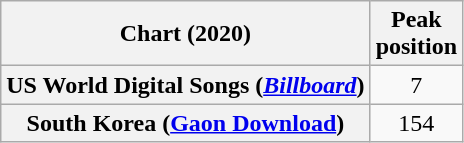<table class="wikitable plainrowheaders" style="text-align:center;">
<tr>
<th>Chart (2020)</th>
<th>Peak<br>position</th>
</tr>
<tr>
<th scope="row">US World Digital Songs (<em><a href='#'>Billboard</a></em>)</th>
<td>7</td>
</tr>
<tr>
<th scope="row">South Korea (<a href='#'>Gaon Download</a>)</th>
<td>154</td>
</tr>
</table>
